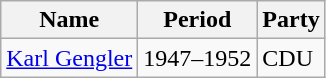<table class="wikitable">
<tr>
<th>Name</th>
<th>Period</th>
<th>Party</th>
</tr>
<tr>
<td><a href='#'>Karl Gengler</a></td>
<td>1947–1952</td>
<td>CDU</td>
</tr>
</table>
